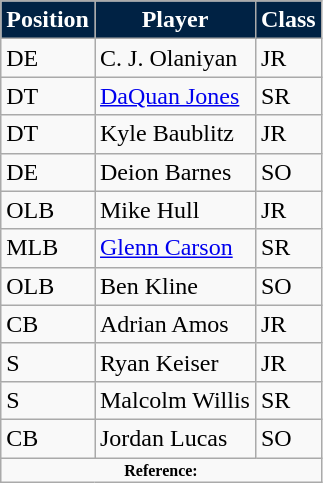<table class="wikitable">
<tr>
<th style="background:#024; color:#fff;">Position</th>
<th style="background:#024; color:#fff;">Player</th>
<th style="background:#024; color:#fff;">Class</th>
</tr>
<tr>
<td>DE</td>
<td>C. J. Olaniyan</td>
<td>JR</td>
</tr>
<tr>
<td>DT</td>
<td><a href='#'>DaQuan Jones</a></td>
<td>SR</td>
</tr>
<tr>
<td>DT</td>
<td>Kyle Baublitz</td>
<td>JR</td>
</tr>
<tr>
<td>DE</td>
<td>Deion Barnes</td>
<td>SO</td>
</tr>
<tr>
<td>OLB</td>
<td>Mike Hull</td>
<td>JR</td>
</tr>
<tr>
<td>MLB</td>
<td><a href='#'>Glenn Carson</a></td>
<td>SR</td>
</tr>
<tr>
<td>OLB</td>
<td>Ben Kline</td>
<td>SO</td>
</tr>
<tr>
<td>CB</td>
<td>Adrian Amos</td>
<td>JR</td>
</tr>
<tr>
<td>S</td>
<td>Ryan Keiser</td>
<td>JR</td>
</tr>
<tr>
<td>S</td>
<td>Malcolm Willis</td>
<td>SR</td>
</tr>
<tr>
<td>CB</td>
<td>Jordan Lucas</td>
<td>SO</td>
</tr>
<tr>
<td colspan="3"  style="font-size:8pt; text-align:center;"><strong>Reference:</strong></td>
</tr>
</table>
